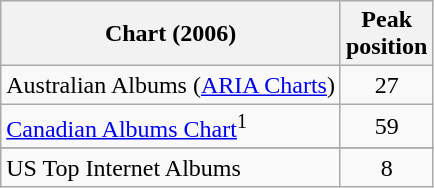<table class="wikitable">
<tr>
<th align="left">Chart (2006)</th>
<th align="left">Peak<br>position</th>
</tr>
<tr>
<td align="left">Australian Albums (<a href='#'>ARIA Charts</a>)</td>
<td style="text-align:center;">27</td>
</tr>
<tr>
<td align="left"><a href='#'>Canadian Albums Chart</a><sup>1</sup></td>
<td style="text-align:center;">59</td>
</tr>
<tr>
</tr>
<tr>
<td align="left">US Top Internet Albums</td>
<td style="text-align:center;">8</td>
</tr>
</table>
